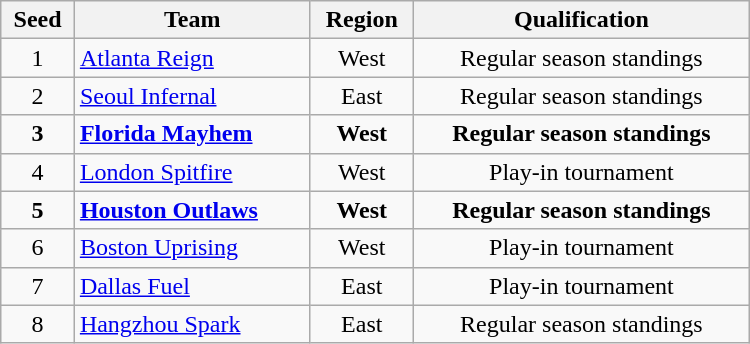<table class="wikitable" style="text-align:center; width:500px; ">
<tr>
<th>Seed</th>
<th>Team</th>
<th>Region</th>
<th>Qualification</th>
</tr>
<tr>
<td>1</td>
<td align=left><a href='#'>Atlanta Reign</a></td>
<td>West</td>
<td>Regular season standings</td>
</tr>
<tr>
<td>2</td>
<td align=left><a href='#'>Seoul Infernal</a></td>
<td>East</td>
<td>Regular season standings</td>
</tr>
<tr>
<td><strong>3</strong></td>
<td align=left><strong><a href='#'>Florida Mayhem</a></strong></td>
<td><strong>West</strong></td>
<td><strong>Regular season standings</strong></td>
</tr>
<tr>
<td>4</td>
<td align=left><a href='#'>London Spitfire</a></td>
<td>West</td>
<td>Play-in tournament</td>
</tr>
<tr>
<td><strong>5</strong></td>
<td align=left><strong><a href='#'>Houston Outlaws</a></strong></td>
<td><strong>West</strong></td>
<td><strong>Regular season standings</strong></td>
</tr>
<tr>
<td>6</td>
<td align=left><a href='#'>Boston Uprising</a></td>
<td>West</td>
<td>Play-in tournament</td>
</tr>
<tr>
<td>7</td>
<td align=left><a href='#'>Dallas Fuel</a></td>
<td>East</td>
<td>Play-in tournament</td>
</tr>
<tr>
<td>8</td>
<td align=left><a href='#'>Hangzhou Spark</a></td>
<td>East</td>
<td>Regular season standings</td>
</tr>
</table>
